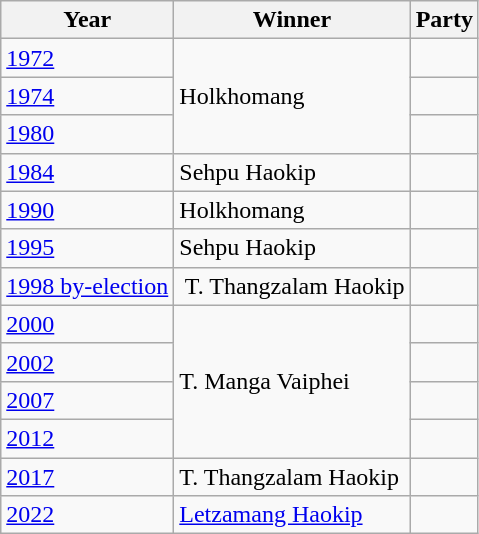<table class="wikitable">
<tr>
<th>Year</th>
<th>Winner</th>
<th colspan="2">Party</th>
</tr>
<tr>
<td><a href='#'>1972</a></td>
<td rowspan=3>Holkhomang</td>
<td></td>
</tr>
<tr>
<td><a href='#'>1974</a></td>
<td></td>
</tr>
<tr>
<td><a href='#'>1980</a></td>
<td></td>
</tr>
<tr>
<td><a href='#'>1984</a></td>
<td>Sehpu Haokip</td>
</tr>
<tr>
<td><a href='#'>1990</a></td>
<td>Holkhomang</td>
<td></td>
</tr>
<tr>
<td><a href='#'>1995</a></td>
<td>Sehpu Haokip</td>
<td></td>
</tr>
<tr>
<td><a href='#'>1998 by-election</a></td>
<td> T. Thangzalam Haokip</td>
<td></td>
</tr>
<tr>
<td><a href='#'>2000</a></td>
<td rowspan=4>T. Manga Vaiphei</td>
<td></td>
</tr>
<tr>
<td><a href='#'>2002</a></td>
<td></td>
</tr>
<tr>
<td><a href='#'>2007</a></td>
<td></td>
</tr>
<tr>
<td><a href='#'>2012</a></td>
</tr>
<tr>
<td><a href='#'>2017</a></td>
<td>T. Thangzalam Haokip</td>
<td></td>
</tr>
<tr>
<td><a href='#'>2022</a></td>
<td><a href='#'>Letzamang Haokip</a></td>
</tr>
</table>
